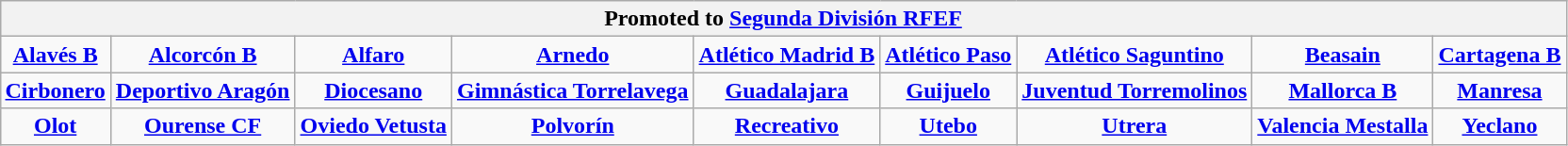<table class="wikitable" style="text-align: center; margin: 0 auto;">
<tr>
<th colspan="9">Promoted to <a href='#'>Segunda División RFEF</a></th>
</tr>
<tr>
<td><strong><a href='#'>Alavés B</a></strong><br></td>
<td><strong><a href='#'>Alcorcón B</a></strong><br></td>
<td><strong><a href='#'>Alfaro</a></strong><br></td>
<td><strong><a href='#'>Arnedo</a></strong><br></td>
<td><strong><a href='#'>Atlético Madrid B</a></strong><br></td>
<td><strong><a href='#'>Atlético Paso</a></strong><br></td>
<td><strong><a href='#'>Atlético Saguntino</a></strong><br></td>
<td><strong><a href='#'>Beasain</a></strong><br></td>
<td><strong><a href='#'>Cartagena B</a></strong><br></td>
</tr>
<tr>
<td><strong><a href='#'>Cirbonero</a></strong><br></td>
<td><strong><a href='#'>Deportivo Aragón</a></strong><br></td>
<td><strong><a href='#'>Diocesano</a></strong><br></td>
<td><strong><a href='#'>Gimnástica Torrelavega</a></strong><br></td>
<td><strong><a href='#'>Guadalajara</a></strong><br></td>
<td><strong><a href='#'>Guijuelo</a></strong><br></td>
<td><strong><a href='#'>Juventud Torremolinos</a></strong><br></td>
<td><strong><a href='#'>Mallorca B</a></strong><br></td>
<td><strong><a href='#'>Manresa</a></strong><br></td>
</tr>
<tr>
<td><strong><a href='#'>Olot</a></strong><br></td>
<td><strong><a href='#'>Ourense CF</a></strong><br></td>
<td><strong><a href='#'>Oviedo Vetusta</a></strong><br></td>
<td><strong><a href='#'>Polvorín</a></strong><br></td>
<td><strong><a href='#'>Recreativo</a></strong><br></td>
<td><strong><a href='#'>Utebo</a></strong><br></td>
<td><strong><a href='#'>Utrera</a></strong><br></td>
<td><strong><a href='#'>Valencia Mestalla</a></strong><br></td>
<td><strong><a href='#'>Yeclano</a></strong><br></td>
</tr>
</table>
